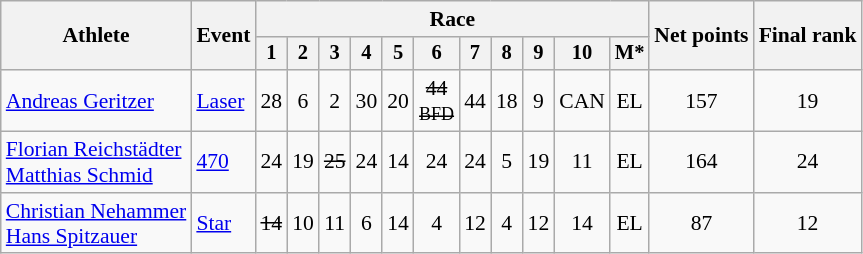<table class="wikitable" style="font-size:90%">
<tr>
<th rowspan=2>Athlete</th>
<th rowspan=2>Event</th>
<th colspan=11>Race</th>
<th rowspan=2>Net points</th>
<th rowspan=2>Final rank</th>
</tr>
<tr style="font-size:95%">
<th>1</th>
<th>2</th>
<th>3</th>
<th>4</th>
<th>5</th>
<th>6</th>
<th>7</th>
<th>8</th>
<th>9</th>
<th>10</th>
<th>M*</th>
</tr>
<tr align=center>
<td align=left><a href='#'>Andreas Geritzer</a></td>
<td align=left><a href='#'>Laser</a></td>
<td>28</td>
<td>6</td>
<td>2</td>
<td>30</td>
<td>20</td>
<td><s>44<br><small>BFD</small></s></td>
<td>44</td>
<td>18</td>
<td>9</td>
<td>CAN</td>
<td>EL</td>
<td>157</td>
<td>19</td>
</tr>
<tr align=center>
<td align=left><a href='#'>Florian Reichstädter</a><br><a href='#'>Matthias Schmid</a></td>
<td align=left><a href='#'>470</a></td>
<td>24</td>
<td>19</td>
<td><s>25</s></td>
<td>24</td>
<td>14</td>
<td>24</td>
<td>24</td>
<td>5</td>
<td>19</td>
<td>11</td>
<td>EL</td>
<td>164</td>
<td>24</td>
</tr>
<tr align=center>
<td align=left><a href='#'>Christian Nehammer</a> <br><a href='#'>Hans Spitzauer</a></td>
<td align=left><a href='#'>Star</a></td>
<td><s>14</s></td>
<td>10</td>
<td>11</td>
<td>6</td>
<td>14</td>
<td>4</td>
<td>12</td>
<td>4</td>
<td>12</td>
<td>14</td>
<td>EL</td>
<td>87</td>
<td>12</td>
</tr>
</table>
